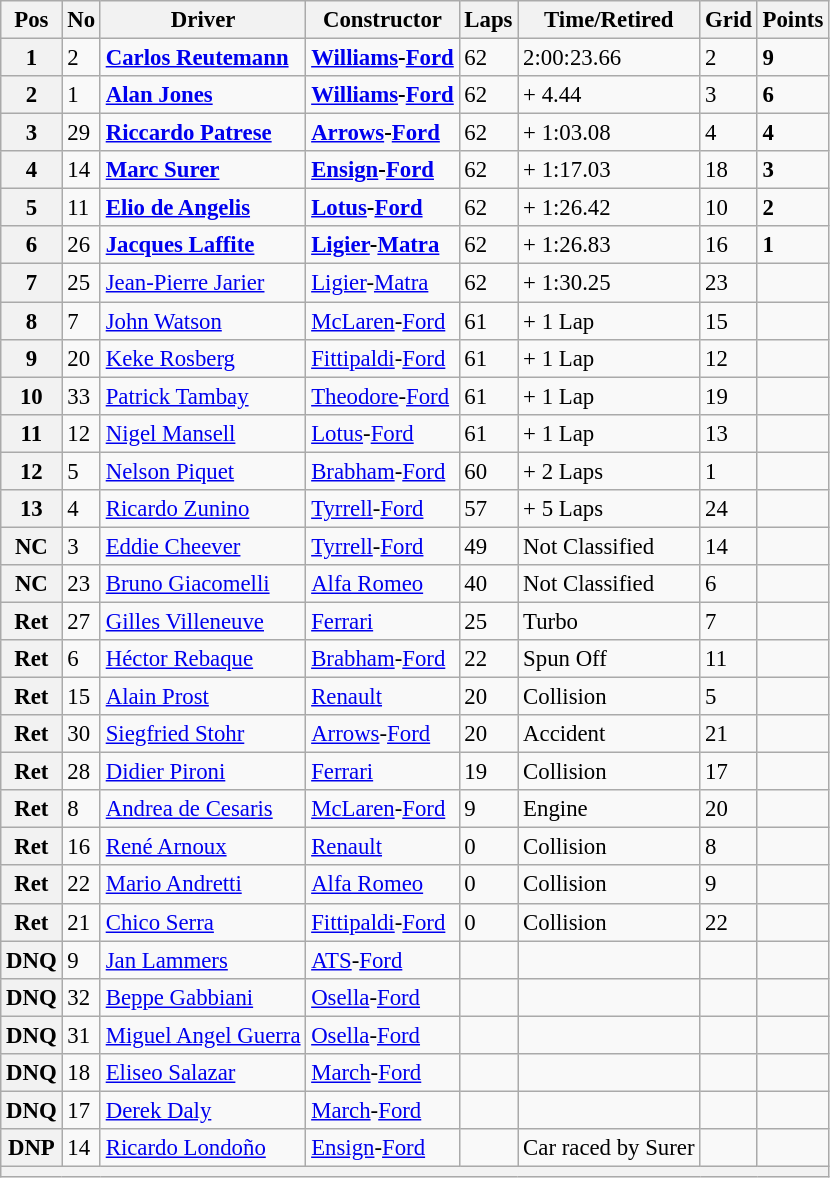<table class="wikitable" style="font-size: 95%;">
<tr>
<th>Pos</th>
<th>No</th>
<th>Driver</th>
<th>Constructor</th>
<th>Laps</th>
<th>Time/Retired</th>
<th>Grid</th>
<th>Points</th>
</tr>
<tr>
<th>1</th>
<td>2</td>
<td> <strong><a href='#'>Carlos Reutemann</a></strong></td>
<td><strong><a href='#'>Williams</a>-<a href='#'>Ford</a></strong></td>
<td>62</td>
<td>2:00:23.66</td>
<td>2</td>
<td><strong>9</strong></td>
</tr>
<tr>
<th>2</th>
<td>1</td>
<td> <strong><a href='#'>Alan Jones</a></strong></td>
<td><strong><a href='#'>Williams</a>-<a href='#'>Ford</a></strong></td>
<td>62</td>
<td>+ 4.44</td>
<td>3</td>
<td><strong>6</strong></td>
</tr>
<tr>
<th>3</th>
<td>29</td>
<td> <strong><a href='#'>Riccardo Patrese</a></strong></td>
<td><strong><a href='#'>Arrows</a>-<a href='#'>Ford</a></strong></td>
<td>62</td>
<td>+ 1:03.08</td>
<td>4</td>
<td><strong>4</strong></td>
</tr>
<tr>
<th>4</th>
<td>14</td>
<td> <strong><a href='#'>Marc Surer</a></strong></td>
<td><strong><a href='#'>Ensign</a>-<a href='#'>Ford</a></strong></td>
<td>62</td>
<td>+ 1:17.03</td>
<td>18</td>
<td><strong>3</strong></td>
</tr>
<tr>
<th>5</th>
<td>11</td>
<td> <strong><a href='#'>Elio de Angelis</a></strong></td>
<td><strong><a href='#'>Lotus</a>-<a href='#'>Ford</a></strong></td>
<td>62</td>
<td>+ 1:26.42</td>
<td>10</td>
<td><strong>2</strong></td>
</tr>
<tr>
<th>6</th>
<td>26</td>
<td> <strong><a href='#'>Jacques Laffite</a></strong></td>
<td><strong><a href='#'>Ligier</a>-<a href='#'>Matra</a></strong></td>
<td>62</td>
<td>+ 1:26.83</td>
<td>16</td>
<td><strong>1</strong></td>
</tr>
<tr>
<th>7</th>
<td>25</td>
<td> <a href='#'>Jean-Pierre Jarier</a></td>
<td><a href='#'>Ligier</a>-<a href='#'>Matra</a></td>
<td>62</td>
<td>+ 1:30.25</td>
<td>23</td>
<td> </td>
</tr>
<tr>
<th>8</th>
<td>7</td>
<td> <a href='#'>John Watson</a></td>
<td><a href='#'>McLaren</a>-<a href='#'>Ford</a></td>
<td>61</td>
<td>+ 1 Lap</td>
<td>15</td>
<td> </td>
</tr>
<tr>
<th>9</th>
<td>20</td>
<td> <a href='#'>Keke Rosberg</a></td>
<td><a href='#'>Fittipaldi</a>-<a href='#'>Ford</a></td>
<td>61</td>
<td>+ 1 Lap</td>
<td>12</td>
<td> </td>
</tr>
<tr>
<th>10</th>
<td>33</td>
<td> <a href='#'>Patrick Tambay</a></td>
<td><a href='#'>Theodore</a>-<a href='#'>Ford</a></td>
<td>61</td>
<td>+ 1 Lap</td>
<td>19</td>
<td> </td>
</tr>
<tr>
<th>11</th>
<td>12</td>
<td> <a href='#'>Nigel Mansell</a></td>
<td><a href='#'>Lotus</a>-<a href='#'>Ford</a></td>
<td>61</td>
<td>+ 1 Lap</td>
<td>13</td>
<td> </td>
</tr>
<tr>
<th>12</th>
<td>5</td>
<td> <a href='#'>Nelson Piquet</a></td>
<td><a href='#'>Brabham</a>-<a href='#'>Ford</a></td>
<td>60</td>
<td>+ 2 Laps</td>
<td>1</td>
<td> </td>
</tr>
<tr>
<th>13</th>
<td>4</td>
<td> <a href='#'>Ricardo Zunino</a></td>
<td><a href='#'>Tyrrell</a>-<a href='#'>Ford</a></td>
<td>57</td>
<td>+ 5 Laps</td>
<td>24</td>
<td> </td>
</tr>
<tr>
<th>NC</th>
<td>3</td>
<td> <a href='#'>Eddie Cheever</a></td>
<td><a href='#'>Tyrrell</a>-<a href='#'>Ford</a></td>
<td>49</td>
<td>Not Classified</td>
<td>14</td>
<td> </td>
</tr>
<tr>
<th>NC</th>
<td>23</td>
<td> <a href='#'>Bruno Giacomelli</a></td>
<td><a href='#'>Alfa Romeo</a></td>
<td>40</td>
<td>Not Classified</td>
<td>6</td>
<td> </td>
</tr>
<tr>
<th>Ret</th>
<td>27</td>
<td> <a href='#'>Gilles Villeneuve</a></td>
<td><a href='#'>Ferrari</a></td>
<td>25</td>
<td>Turbo</td>
<td>7</td>
<td> </td>
</tr>
<tr>
<th>Ret</th>
<td>6</td>
<td> <a href='#'>Héctor Rebaque</a></td>
<td><a href='#'>Brabham</a>-<a href='#'>Ford</a></td>
<td>22</td>
<td>Spun Off</td>
<td>11</td>
<td> </td>
</tr>
<tr>
<th>Ret</th>
<td>15</td>
<td> <a href='#'>Alain Prost</a></td>
<td><a href='#'>Renault</a></td>
<td>20</td>
<td>Collision</td>
<td>5</td>
<td> </td>
</tr>
<tr>
<th>Ret</th>
<td>30</td>
<td> <a href='#'>Siegfried Stohr</a></td>
<td><a href='#'>Arrows</a>-<a href='#'>Ford</a></td>
<td>20</td>
<td>Accident</td>
<td>21</td>
<td> </td>
</tr>
<tr>
<th>Ret</th>
<td>28</td>
<td> <a href='#'>Didier Pironi</a></td>
<td><a href='#'>Ferrari</a></td>
<td>19</td>
<td>Collision</td>
<td>17</td>
<td> </td>
</tr>
<tr>
<th>Ret</th>
<td>8</td>
<td> <a href='#'>Andrea de Cesaris</a></td>
<td><a href='#'>McLaren</a>-<a href='#'>Ford</a></td>
<td>9</td>
<td>Engine</td>
<td>20</td>
<td> </td>
</tr>
<tr>
<th>Ret</th>
<td>16</td>
<td> <a href='#'>René Arnoux</a></td>
<td><a href='#'>Renault</a></td>
<td>0</td>
<td>Collision</td>
<td>8</td>
<td> </td>
</tr>
<tr>
<th>Ret</th>
<td>22</td>
<td> <a href='#'>Mario Andretti</a></td>
<td><a href='#'>Alfa Romeo</a></td>
<td>0</td>
<td>Collision</td>
<td>9</td>
<td> </td>
</tr>
<tr>
<th>Ret</th>
<td>21</td>
<td> <a href='#'>Chico Serra</a></td>
<td><a href='#'>Fittipaldi</a>-<a href='#'>Ford</a></td>
<td>0</td>
<td>Collision</td>
<td>22</td>
<td> </td>
</tr>
<tr>
<th>DNQ</th>
<td>9</td>
<td> <a href='#'>Jan Lammers</a></td>
<td><a href='#'>ATS</a>-<a href='#'>Ford</a></td>
<td> </td>
<td></td>
<td></td>
<td> </td>
</tr>
<tr>
<th>DNQ</th>
<td>32</td>
<td> <a href='#'>Beppe Gabbiani</a></td>
<td><a href='#'>Osella</a>-<a href='#'>Ford</a></td>
<td> </td>
<td></td>
<td></td>
<td> </td>
</tr>
<tr>
<th>DNQ</th>
<td>31</td>
<td> <a href='#'>Miguel Angel Guerra</a></td>
<td><a href='#'>Osella</a>-<a href='#'>Ford</a></td>
<td> </td>
<td></td>
<td></td>
<td> </td>
</tr>
<tr>
<th>DNQ</th>
<td>18</td>
<td> <a href='#'>Eliseo Salazar</a></td>
<td><a href='#'>March</a>-<a href='#'>Ford</a></td>
<td> </td>
<td></td>
<td></td>
<td> </td>
</tr>
<tr>
<th>DNQ</th>
<td>17</td>
<td> <a href='#'>Derek Daly</a></td>
<td><a href='#'>March</a>-<a href='#'>Ford</a></td>
<td> </td>
<td> </td>
<td> </td>
<td> </td>
</tr>
<tr>
<th>DNP</th>
<td>14</td>
<td> <a href='#'>Ricardo Londoño</a></td>
<td><a href='#'>Ensign</a>-<a href='#'>Ford</a></td>
<td> </td>
<td>Car raced by Surer</td>
<td></td>
<td> </td>
</tr>
<tr>
<th colspan="8"></th>
</tr>
</table>
